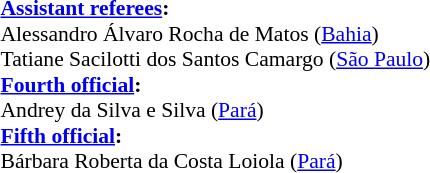<table width=50% style="font-size: 90%">
<tr>
<td><br><br><strong><a href='#'>Assistant referees</a>:</strong>
<br>Alessandro Álvaro Rocha de Matos (<a href='#'>Bahia</a>)
<br>Tatiane Sacilotti dos Santos Camargo (<a href='#'>São Paulo</a>)
<br><strong><a href='#'>Fourth official</a>:</strong>
<br>Andrey da Silva e Silva (<a href='#'>Pará</a>)
<br><strong><a href='#'>Fifth official</a>:</strong>
<br>Bárbara Roberta da Costa Loiola (<a href='#'>Pará</a>)</td>
</tr>
</table>
